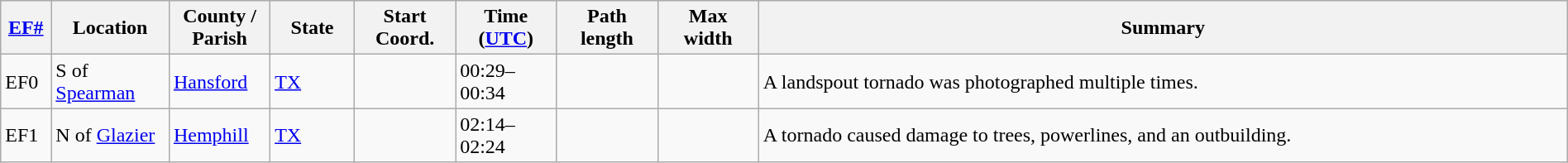<table class="wikitable sortable" style="width:100%;">
<tr>
<th scope="col"  style="width:3%; text-align:center;"><a href='#'>EF#</a></th>
<th scope="col"  style="width:7%; text-align:center;" class="unsortable">Location</th>
<th scope="col"  style="width:6%; text-align:center;" class="unsortable">County / Parish</th>
<th scope="col"  style="width:5%; text-align:center;">State</th>
<th scope="col"  style="width:6%; text-align:center;">Start Coord.</th>
<th scope="col"  style="width:6%; text-align:center;">Time (<a href='#'>UTC</a>)</th>
<th scope="col"  style="width:6%; text-align:center;">Path length</th>
<th scope="col"  style="width:6%; text-align:center;">Max width</th>
<th scope="col" class="unsortable" style="width:48%; text-align:center;">Summary</th>
</tr>
<tr>
<td bgcolor=>EF0</td>
<td>S of <a href='#'>Spearman</a></td>
<td><a href='#'>Hansford</a></td>
<td><a href='#'>TX</a></td>
<td></td>
<td>00:29–00:34</td>
<td></td>
<td></td>
<td>A landspout tornado was photographed multiple times.</td>
</tr>
<tr>
<td bgcolor=>EF1</td>
<td>N of <a href='#'>Glazier</a></td>
<td><a href='#'>Hemphill</a></td>
<td><a href='#'>TX</a></td>
<td></td>
<td>02:14–02:24</td>
<td></td>
<td></td>
<td>A tornado caused damage to trees, powerlines, and an outbuilding.</td>
</tr>
</table>
